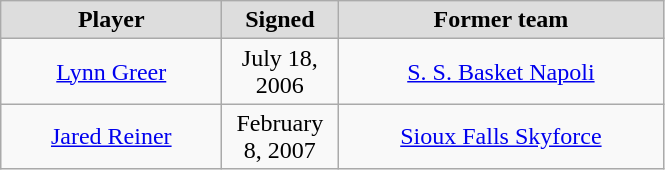<table class="wikitable" style="text-align: center">
<tr style="text-align:center; background:#ddd;">
<td style="width:140px"><strong>Player</strong></td>
<td style="width:70px"><strong>Signed</strong></td>
<td style="width:210px"><strong>Former team</strong></td>
</tr>
<tr>
<td><a href='#'>Lynn Greer</a></td>
<td>July 18, 2006</td>
<td><a href='#'>S. S. Basket Napoli</a></td>
</tr>
<tr>
<td><a href='#'>Jared Reiner</a></td>
<td>February 8, 2007</td>
<td><a href='#'>Sioux Falls Skyforce</a></td>
</tr>
</table>
